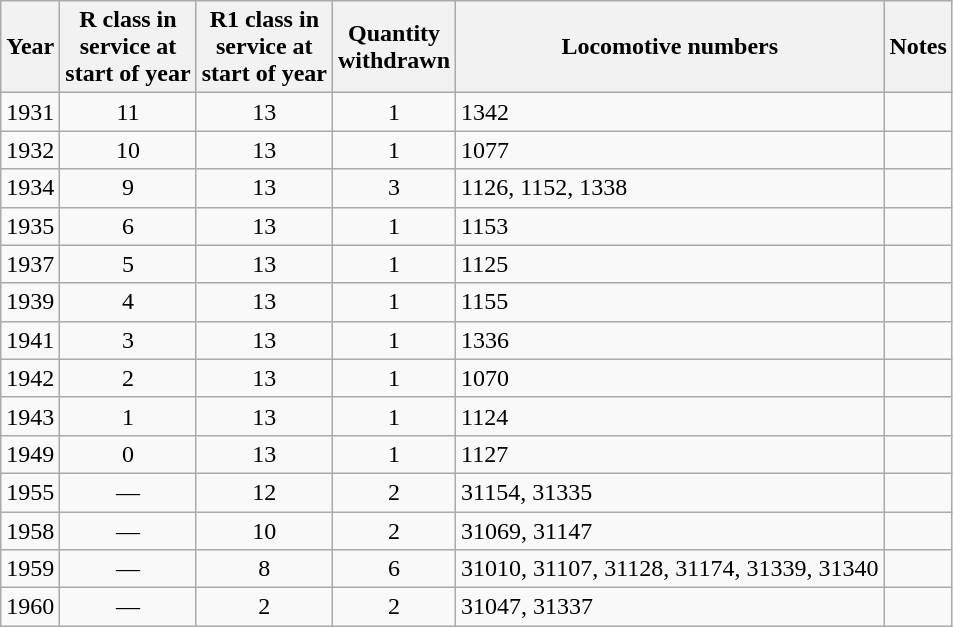<table class=wikitable style=text-align:center>
<tr>
<th>Year</th>
<th>R class in<br>service at<br>start of year</th>
<th>R1 class in<br>service at<br>start of year</th>
<th>Quantity<br>withdrawn</th>
<th>Locomotive numbers</th>
<th>Notes</th>
</tr>
<tr>
<td>1931</td>
<td>11</td>
<td>13</td>
<td>1</td>
<td align=left>1342</td>
<td align=left></td>
</tr>
<tr>
<td>1932</td>
<td>10</td>
<td>13</td>
<td>1</td>
<td align=left>1077</td>
<td align=left></td>
</tr>
<tr>
<td>1934</td>
<td>9</td>
<td>13</td>
<td>3</td>
<td align=left>1126, 1152, 1338</td>
<td align=left></td>
</tr>
<tr>
<td>1935</td>
<td>6</td>
<td>13</td>
<td>1</td>
<td align=left>1153</td>
<td align=left></td>
</tr>
<tr>
<td>1937</td>
<td>5</td>
<td>13</td>
<td>1</td>
<td align=left>1125</td>
<td align=left></td>
</tr>
<tr>
<td>1939</td>
<td>4</td>
<td>13</td>
<td>1</td>
<td align=left>1155</td>
<td align=left></td>
</tr>
<tr>
<td>1941</td>
<td>3</td>
<td>13</td>
<td>1</td>
<td align=left>1336</td>
<td align=left></td>
</tr>
<tr>
<td>1942</td>
<td>2</td>
<td>13</td>
<td>1</td>
<td align=left>1070</td>
<td align=left></td>
</tr>
<tr>
<td>1943</td>
<td>1</td>
<td>13</td>
<td>1</td>
<td align=left>1124</td>
<td align=left></td>
</tr>
<tr>
<td>1949</td>
<td>0</td>
<td>13</td>
<td>1</td>
<td align=left>1127</td>
<td align=left></td>
</tr>
<tr>
<td>1955</td>
<td>—</td>
<td>12</td>
<td>2</td>
<td align=left>31154, 31335</td>
<td align=left></td>
</tr>
<tr>
<td>1958</td>
<td>—</td>
<td>10</td>
<td>2</td>
<td align=left>31069, 31147</td>
<td align=left></td>
</tr>
<tr>
<td>1959</td>
<td>—</td>
<td>8</td>
<td>6</td>
<td align=left>31010, 31107, 31128, 31174, 31339, 31340</td>
<td align=left></td>
</tr>
<tr>
<td>1960</td>
<td>—</td>
<td>2</td>
<td>2</td>
<td align=left>31047, 31337</td>
<td align=left></td>
</tr>
</table>
